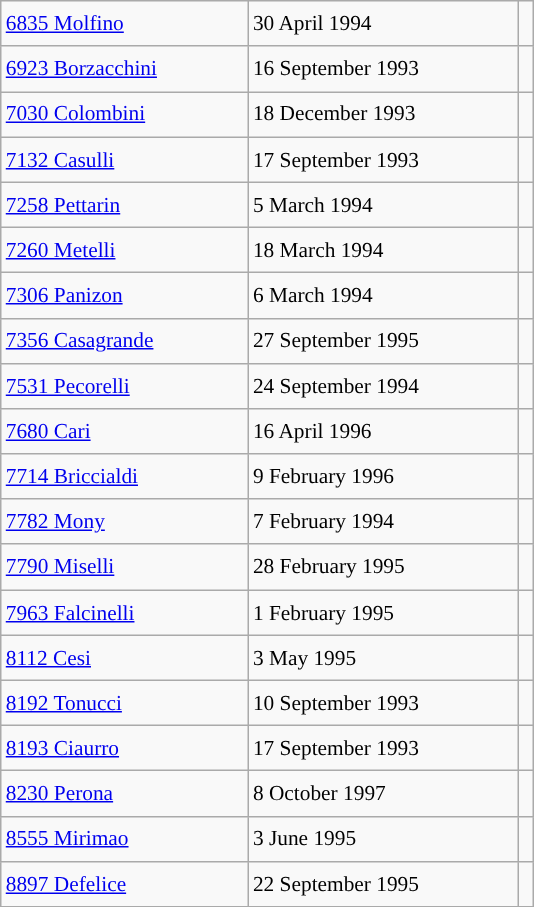<table class="wikitable" style="font-size: 89%; float: left; width: 25em; margin-right: 1em; line-height: 1.65em !important; height: 540px;">
<tr>
<td><a href='#'>6835 Molfino</a></td>
<td>30 April 1994</td>
<td></td>
</tr>
<tr>
<td><a href='#'>6923 Borzacchini</a></td>
<td>16 September 1993</td>
<td></td>
</tr>
<tr>
<td><a href='#'>7030 Colombini</a></td>
<td>18 December 1993</td>
<td></td>
</tr>
<tr>
<td><a href='#'>7132 Casulli</a></td>
<td>17 September 1993</td>
<td></td>
</tr>
<tr>
<td><a href='#'>7258 Pettarin</a></td>
<td>5 March 1994</td>
<td></td>
</tr>
<tr>
<td><a href='#'>7260 Metelli</a></td>
<td>18 March 1994</td>
<td></td>
</tr>
<tr>
<td><a href='#'>7306 Panizon</a></td>
<td>6 March 1994</td>
<td></td>
</tr>
<tr>
<td><a href='#'>7356 Casagrande</a></td>
<td>27 September 1995</td>
<td></td>
</tr>
<tr>
<td><a href='#'>7531 Pecorelli</a></td>
<td>24 September 1994</td>
<td></td>
</tr>
<tr>
<td><a href='#'>7680 Cari</a></td>
<td>16 April 1996</td>
<td></td>
</tr>
<tr>
<td><a href='#'>7714 Briccialdi</a></td>
<td>9 February 1996</td>
<td></td>
</tr>
<tr>
<td><a href='#'>7782 Mony</a></td>
<td>7 February 1994</td>
<td></td>
</tr>
<tr>
<td><a href='#'>7790 Miselli</a></td>
<td>28 February 1995</td>
<td></td>
</tr>
<tr>
<td><a href='#'>7963 Falcinelli</a></td>
<td>1 February 1995</td>
<td></td>
</tr>
<tr>
<td><a href='#'>8112 Cesi</a></td>
<td>3 May 1995</td>
<td></td>
</tr>
<tr>
<td><a href='#'>8192 Tonucci</a></td>
<td>10 September 1993</td>
<td></td>
</tr>
<tr>
<td><a href='#'>8193 Ciaurro</a></td>
<td>17 September 1993</td>
<td></td>
</tr>
<tr>
<td><a href='#'>8230 Perona</a></td>
<td>8 October 1997</td>
<td></td>
</tr>
<tr>
<td><a href='#'>8555 Mirimao</a></td>
<td>3 June 1995</td>
<td></td>
</tr>
<tr>
<td><a href='#'>8897 Defelice</a></td>
<td>22 September 1995</td>
<td></td>
</tr>
</table>
